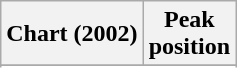<table class="wikitable sortable plainrowheaders" style="text-align:center;">
<tr>
<th>Chart (2002)</th>
<th>Peak<br>position</th>
</tr>
<tr>
</tr>
<tr>
</tr>
<tr>
</tr>
<tr>
</tr>
<tr>
</tr>
</table>
